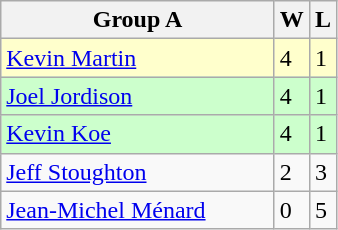<table class="wikitable">
<tr>
<th width=175>Group A</th>
<th>W</th>
<th>L</th>
</tr>
<tr bgcolor=#ffffcc>
<td> <a href='#'>Kevin Martin</a></td>
<td>4</td>
<td>1</td>
</tr>
<tr bgcolor=#ccffcc>
<td> <a href='#'>Joel Jordison</a></td>
<td>4</td>
<td>1</td>
</tr>
<tr bgcolor=#ccffcc>
<td> <a href='#'>Kevin Koe</a></td>
<td>4</td>
<td>1</td>
</tr>
<tr>
<td> <a href='#'>Jeff Stoughton</a></td>
<td>2</td>
<td>3</td>
</tr>
<tr>
<td> <a href='#'>Jean-Michel Ménard</a></td>
<td>0</td>
<td>5</td>
</tr>
</table>
